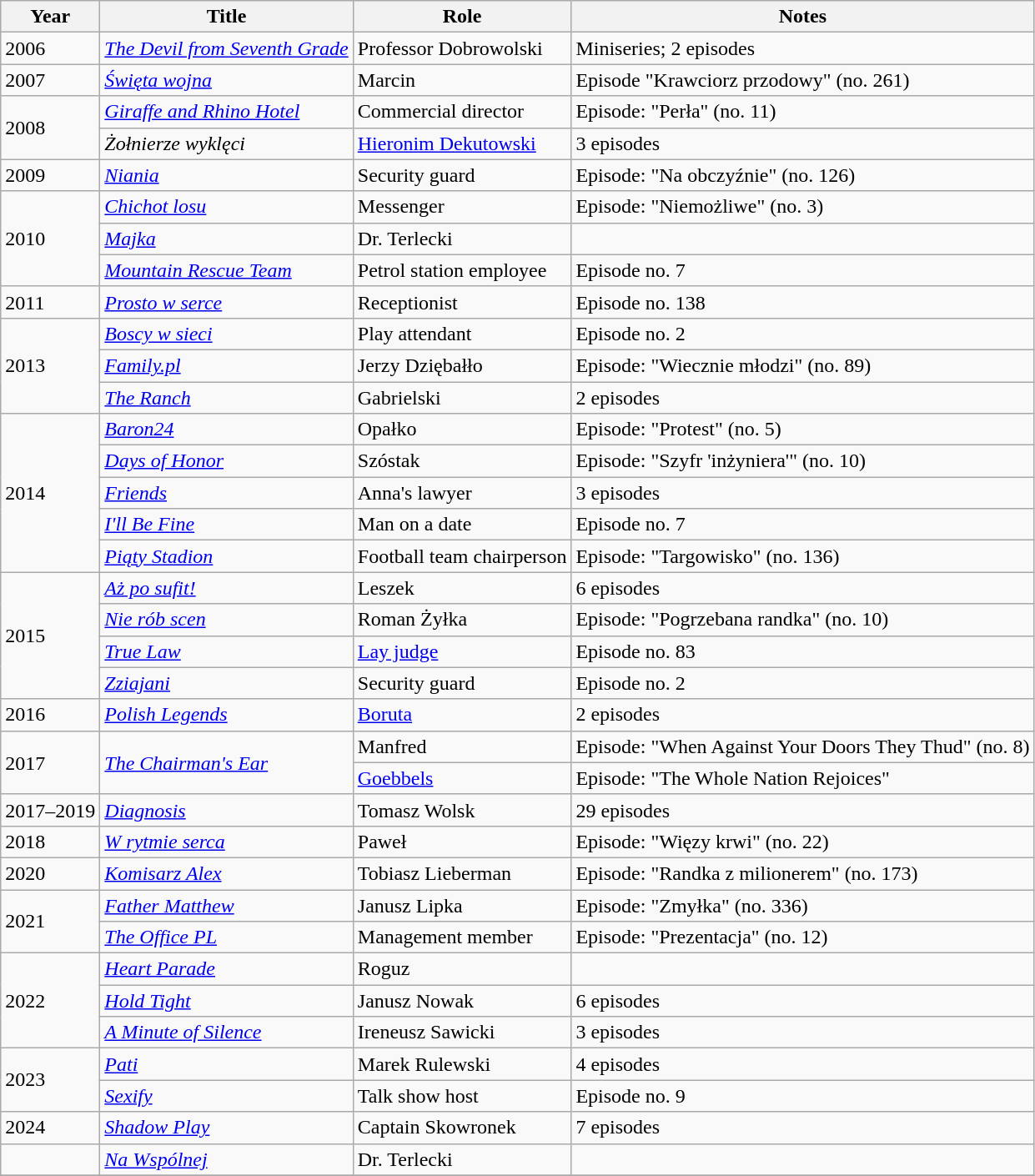<table class="wikitable plainrowheaders sortable">
<tr>
<th scope="col">Year</th>
<th scope="col">Title</th>
<th scope="col">Role</th>
<th scope="col" class="unsortable">Notes</th>
</tr>
<tr>
<td>2006</td>
<td><em><a href='#'>The Devil from Seventh Grade</a></em></td>
<td>Professor Dobrowolski</td>
<td>Miniseries; 2 episodes</td>
</tr>
<tr>
<td>2007</td>
<td><em><a href='#'>Święta wojna</a></em></td>
<td>Marcin</td>
<td>Episode "Krawciorz przodowy" (no. 261)</td>
</tr>
<tr>
<td rowspan=2>2008</td>
<td><em><a href='#'>Giraffe and Rhino Hotel</a></em></td>
<td>Commercial director</td>
<td>Episode: "Perła" (no. 11)</td>
</tr>
<tr>
<td><em>Żołnierze wyklęci</em></td>
<td><a href='#'>Hieronim Dekutowski</a></td>
<td>3 episodes</td>
</tr>
<tr>
<td>2009</td>
<td><em><a href='#'>Niania</a></em></td>
<td>Security guard</td>
<td>Episode: "Na obczyźnie" (no. 126)</td>
</tr>
<tr>
<td rowspan=3>2010</td>
<td><em><a href='#'>Chichot losu</a></em></td>
<td>Messenger</td>
<td>Episode: "Niemożliwe" (no. 3)</td>
</tr>
<tr>
<td><em><a href='#'>Majka</a></em></td>
<td>Dr. Terlecki</td>
<td></td>
</tr>
<tr>
<td><em><a href='#'>Mountain Rescue Team</a></em></td>
<td>Petrol station employee</td>
<td>Episode no. 7</td>
</tr>
<tr>
<td>2011</td>
<td><em><a href='#'>Prosto w serce</a></em></td>
<td>Receptionist</td>
<td>Episode no. 138</td>
</tr>
<tr>
<td rowspan=3>2013</td>
<td><em><a href='#'>Boscy w sieci</a></em></td>
<td>Play attendant</td>
<td>Episode no. 2</td>
</tr>
<tr>
<td><em><a href='#'>Family.pl</a></em></td>
<td>Jerzy Dziębałło</td>
<td>Episode: "Wiecznie młodzi" (no. 89)</td>
</tr>
<tr>
<td><em><a href='#'>The Ranch</a></em></td>
<td>Gabrielski</td>
<td>2 episodes</td>
</tr>
<tr>
<td rowspan=5>2014</td>
<td><em><a href='#'>Baron24</a></em></td>
<td>Opałko</td>
<td>Episode: "Protest" (no. 5)</td>
</tr>
<tr>
<td><em><a href='#'>Days of Honor</a></em></td>
<td>Szóstak</td>
<td>Episode: "Szyfr 'inżyniera'" (no. 10)</td>
</tr>
<tr>
<td><em><a href='#'>Friends</a></em></td>
<td>Anna's lawyer</td>
<td>3 episodes</td>
</tr>
<tr>
<td><em><a href='#'>I'll Be Fine</a></em></td>
<td>Man on a date</td>
<td>Episode no. 7</td>
</tr>
<tr>
<td><em><a href='#'>Piąty Stadion</a></em></td>
<td>Football team chairperson</td>
<td>Episode: "Targowisko" (no. 136)</td>
</tr>
<tr>
<td rowspan=4>2015</td>
<td><em><a href='#'>Aż po sufit!</a></em></td>
<td>Leszek</td>
<td>6 episodes</td>
</tr>
<tr>
<td><em><a href='#'>Nie rób scen</a></em></td>
<td>Roman Żyłka</td>
<td>Episode: "Pogrzebana randka" (no. 10)</td>
</tr>
<tr>
<td><em><a href='#'>True Law</a></em></td>
<td><a href='#'>Lay judge</a></td>
<td>Episode no. 83</td>
</tr>
<tr>
<td><em><a href='#'>Zziajani</a></em></td>
<td>Security guard</td>
<td>Episode no. 2</td>
</tr>
<tr>
<td>2016</td>
<td><em><a href='#'>Polish Legends</a></em></td>
<td><a href='#'>Boruta</a></td>
<td>2 episodes</td>
</tr>
<tr>
<td rowspan=2>2017</td>
<td rowspan=2><em><a href='#'>The Chairman's Ear</a></em></td>
<td>Manfred</td>
<td>Episode: "When Against Your Doors They Thud" (no. 8)</td>
</tr>
<tr>
<td><a href='#'>Goebbels</a></td>
<td>Episode: "The Whole Nation Rejoices"</td>
</tr>
<tr>
<td>2017–2019</td>
<td><em><a href='#'>Diagnosis</a></em></td>
<td>Tomasz Wolsk</td>
<td>29 episodes</td>
</tr>
<tr>
<td>2018</td>
<td><em><a href='#'>W rytmie serca</a></em></td>
<td>Paweł</td>
<td>Episode: "Więzy krwi" (no. 22)</td>
</tr>
<tr>
<td>2020</td>
<td><em><a href='#'>Komisarz Alex</a></em></td>
<td>Tobiasz Lieberman</td>
<td>Episode: "Randka z milionerem" (no. 173)</td>
</tr>
<tr>
<td rowspan=2>2021</td>
<td><em><a href='#'>Father Matthew</a></em></td>
<td>Janusz Lipka</td>
<td>Episode: "Zmyłka" (no. 336)</td>
</tr>
<tr>
<td><em><a href='#'>The Office PL</a></em></td>
<td>Management member</td>
<td>Episode: "Prezentacja" (no. 12)</td>
</tr>
<tr>
<td rowspan=3>2022</td>
<td><em><a href='#'>Heart Parade</a></em></td>
<td>Roguz</td>
<td></td>
</tr>
<tr>
<td><em><a href='#'>Hold Tight</a></em></td>
<td>Janusz Nowak</td>
<td>6 episodes</td>
</tr>
<tr>
<td><em><a href='#'>A Minute of Silence</a></em></td>
<td>Ireneusz Sawicki</td>
<td>3 episodes</td>
</tr>
<tr>
<td rowspan=2>2023</td>
<td><em><a href='#'>Pati</a></em></td>
<td>Marek Rulewski</td>
<td>4 episodes</td>
</tr>
<tr>
<td><em><a href='#'>Sexify</a></em></td>
<td>Talk show host</td>
<td>Episode no. 9</td>
</tr>
<tr>
<td>2024</td>
<td><em><a href='#'>Shadow Play</a></em></td>
<td>Captain Skowronek</td>
<td>7 episodes</td>
</tr>
<tr>
<td> </td>
<td><em><a href='#'>Na Wspólnej</a></em></td>
<td>Dr. Terlecki</td>
<td></td>
</tr>
<tr>
</tr>
</table>
